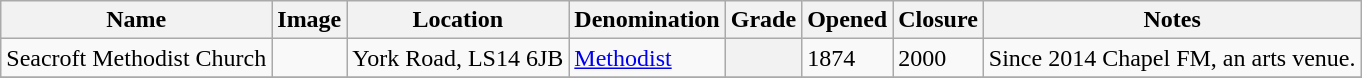<table class="wikitable sortable">
<tr>
<th>Name</th>
<th class="unsortable">Image</th>
<th>Location</th>
<th>Denomination</th>
<th>Grade</th>
<th>Opened</th>
<th>Closure</th>
<th class="unsortable">Notes</th>
</tr>
<tr>
<td>Seacroft Methodist Church</td>
<td></td>
<td>York Road, LS14 6JB</td>
<td><a href='#'>Methodist</a></td>
<th></th>
<td>1874</td>
<td>2000</td>
<td>Since 2014 Chapel FM, an arts venue.</td>
</tr>
<tr>
</tr>
</table>
